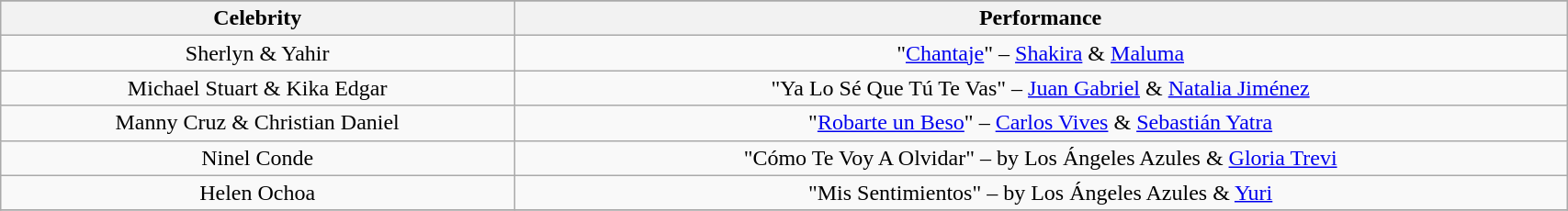<table class="wikitable" style="text-align:center; width:90%;">
<tr>
</tr>
<tr>
<th>Celebrity</th>
<th>Performance</th>
</tr>
<tr>
<td>Sherlyn & Yahir</td>
<td>"<a href='#'>Chantaje</a>" – <a href='#'>Shakira</a> & <a href='#'>Maluma</a></td>
</tr>
<tr>
<td>Michael Stuart & Kika Edgar</td>
<td>"Ya Lo Sé Que Tú Te Vas" – <a href='#'>Juan Gabriel</a> & <a href='#'>Natalia Jiménez</a></td>
</tr>
<tr>
<td>Manny Cruz & Christian Daniel</td>
<td>"<a href='#'>Robarte un Beso</a>" – <a href='#'>Carlos Vives</a> & <a href='#'>Sebastián Yatra</a></td>
</tr>
<tr>
<td>Ninel Conde</td>
<td>"Cómo Te Voy A Olvidar" – by Los Ángeles Azules & <a href='#'>Gloria Trevi</a></td>
</tr>
<tr>
<td>Helen Ochoa</td>
<td>"Mis Sentimientos" – by Los Ángeles Azules & <a href='#'>Yuri</a></td>
</tr>
<tr>
</tr>
</table>
